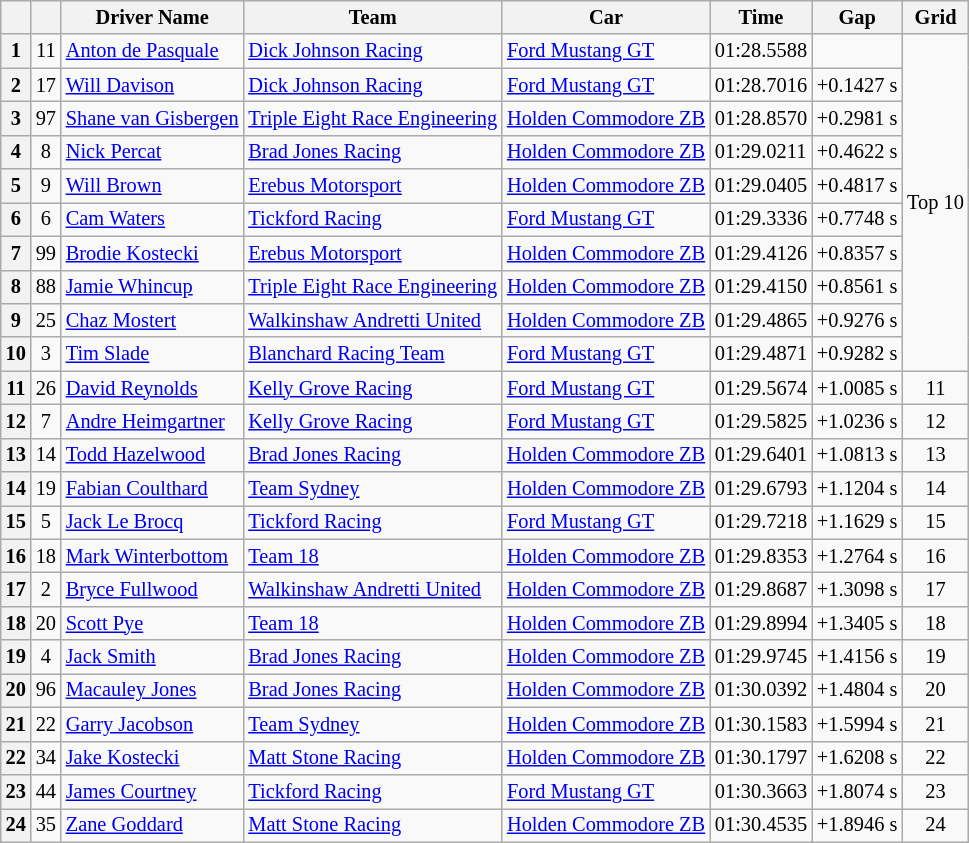<table class="wikitable" style=font-size:85%;>
<tr>
<th></th>
<th></th>
<th>Driver Name</th>
<th>Team</th>
<th>Car</th>
<th>Time</th>
<th>Gap</th>
<th>Grid</th>
</tr>
<tr>
<th>1</th>
<td align=center>11</td>
<td> <a href='#'>Anton de Pasquale</a></td>
<td><a href='#'>Dick Johnson Racing</a></td>
<td><a href='#'>Ford Mustang GT</a></td>
<td>01:28.5588</td>
<td></td>
<td rowspan=10>Top 10</td>
</tr>
<tr>
<th>2</th>
<td align=center>17</td>
<td> <a href='#'>Will Davison</a></td>
<td><a href='#'>Dick Johnson Racing</a></td>
<td><a href='#'>Ford Mustang GT</a></td>
<td>01:28.7016</td>
<td>+0.1427 s</td>
</tr>
<tr>
<th>3</th>
<td align=center>97</td>
<td> <a href='#'>Shane van Gisbergen</a></td>
<td><a href='#'>Triple Eight Race Engineering</a></td>
<td><a href='#'>Holden Commodore ZB</a></td>
<td>01:28.8570</td>
<td>+0.2981 s</td>
</tr>
<tr>
<th>4</th>
<td align=center>8</td>
<td> <a href='#'>Nick Percat</a></td>
<td><a href='#'>Brad Jones Racing</a></td>
<td><a href='#'>Holden Commodore ZB</a></td>
<td>01:29.0211</td>
<td>+0.4622 s</td>
</tr>
<tr>
<th>5</th>
<td align=center>9</td>
<td> <a href='#'>Will Brown</a></td>
<td><a href='#'>Erebus Motorsport</a></td>
<td><a href='#'>Holden Commodore ZB</a></td>
<td>01:29.0405</td>
<td>+0.4817 s</td>
</tr>
<tr>
<th>6</th>
<td align=center>6</td>
<td> <a href='#'>Cam Waters</a></td>
<td><a href='#'>Tickford Racing</a></td>
<td><a href='#'>Ford Mustang GT</a></td>
<td>01:29.3336</td>
<td>+0.7748 s</td>
</tr>
<tr>
<th>7</th>
<td align=center>99</td>
<td> <a href='#'>Brodie Kostecki</a></td>
<td><a href='#'>Erebus Motorsport</a></td>
<td><a href='#'>Holden Commodore ZB</a></td>
<td>01:29.4126</td>
<td>+0.8357 s</td>
</tr>
<tr>
<th>8</th>
<td align=center>88</td>
<td> <a href='#'>Jamie Whincup</a></td>
<td><a href='#'>Triple Eight Race Engineering</a></td>
<td><a href='#'>Holden Commodore ZB</a></td>
<td>01:29.4150</td>
<td>+0.8561 s</td>
</tr>
<tr>
<th>9</th>
<td align=center>25</td>
<td> <a href='#'>Chaz Mostert</a></td>
<td><a href='#'>Walkinshaw Andretti United</a></td>
<td><a href='#'>Holden Commodore ZB</a></td>
<td>01:29.4865</td>
<td>+0.9276 s</td>
</tr>
<tr>
<th>10</th>
<td align=center>3</td>
<td> <a href='#'>Tim Slade</a></td>
<td><a href='#'>Blanchard Racing Team</a></td>
<td><a href='#'>Ford Mustang GT</a></td>
<td>01:29.4871</td>
<td>+0.9282 s</td>
</tr>
<tr>
<th>11</th>
<td align=center>26</td>
<td> <a href='#'>David Reynolds</a></td>
<td><a href='#'>Kelly Grove Racing</a></td>
<td><a href='#'>Ford Mustang GT</a></td>
<td>01:29.5674</td>
<td>+1.0085 s</td>
<td align=center>11</td>
</tr>
<tr>
<th>12</th>
<td align=center>7</td>
<td> <a href='#'>Andre Heimgartner</a></td>
<td><a href='#'>Kelly Grove Racing</a></td>
<td><a href='#'>Ford Mustang GT</a></td>
<td>01:29.5825</td>
<td>+1.0236 s</td>
<td align=center>12</td>
</tr>
<tr>
<th>13</th>
<td align=center>14</td>
<td> <a href='#'>Todd Hazelwood</a></td>
<td><a href='#'>Brad Jones Racing</a></td>
<td><a href='#'>Holden Commodore ZB</a></td>
<td>01:29.6401</td>
<td>+1.0813 s</td>
<td align=center>13</td>
</tr>
<tr>
<th>14</th>
<td align=center>19</td>
<td> <a href='#'>Fabian Coulthard</a></td>
<td><a href='#'>Team Sydney</a></td>
<td><a href='#'>Holden Commodore ZB</a></td>
<td>01:29.6793</td>
<td>+1.1204 s</td>
<td align=center>14</td>
</tr>
<tr>
<th>15</th>
<td align=center>5</td>
<td> <a href='#'>Jack Le Brocq</a></td>
<td><a href='#'>Tickford Racing</a></td>
<td><a href='#'>Ford Mustang GT</a></td>
<td>01:29.7218</td>
<td>+1.1629 s</td>
<td align=center>15</td>
</tr>
<tr>
<th>16</th>
<td align=center>18</td>
<td> <a href='#'>Mark Winterbottom</a></td>
<td><a href='#'>Team 18</a></td>
<td><a href='#'>Holden Commodore ZB</a></td>
<td>01:29.8353</td>
<td>+1.2764 s</td>
<td align=center>16</td>
</tr>
<tr>
<th>17</th>
<td align=center>2</td>
<td> <a href='#'>Bryce Fullwood</a></td>
<td><a href='#'>Walkinshaw Andretti United</a></td>
<td><a href='#'>Holden Commodore ZB</a></td>
<td>01:29.8687</td>
<td>+1.3098 s</td>
<td align=center>17</td>
</tr>
<tr>
<th>18</th>
<td align=center>20</td>
<td> <a href='#'>Scott Pye</a></td>
<td><a href='#'>Team 18</a></td>
<td><a href='#'>Holden Commodore ZB</a></td>
<td>01:29.8994</td>
<td>+1.3405 s</td>
<td align=center>18</td>
</tr>
<tr>
<th>19</th>
<td align=center>4</td>
<td> <a href='#'>Jack Smith</a></td>
<td><a href='#'>Brad Jones Racing</a></td>
<td><a href='#'>Holden Commodore ZB</a></td>
<td>01:29.9745</td>
<td>+1.4156 s</td>
<td align=center>19</td>
</tr>
<tr>
<th>20</th>
<td align=center>96</td>
<td> <a href='#'>Macauley Jones</a></td>
<td><a href='#'>Brad Jones Racing</a></td>
<td><a href='#'>Holden Commodore ZB</a></td>
<td>01:30.0392</td>
<td>+1.4804 s</td>
<td align=center>20</td>
</tr>
<tr>
<th>21</th>
<td align=center>22</td>
<td> <a href='#'>Garry Jacobson</a></td>
<td><a href='#'>Team Sydney</a></td>
<td><a href='#'>Holden Commodore ZB</a></td>
<td>01:30.1583</td>
<td>+1.5994 s</td>
<td align=center>21</td>
</tr>
<tr>
<th>22</th>
<td align=center>34</td>
<td> <a href='#'>Jake Kostecki</a></td>
<td><a href='#'>Matt Stone Racing</a></td>
<td><a href='#'>Holden Commodore ZB</a></td>
<td>01:30.1797</td>
<td>+1.6208 s</td>
<td align=center>22</td>
</tr>
<tr>
<th>23</th>
<td align=center>44</td>
<td> <a href='#'>James Courtney</a></td>
<td><a href='#'>Tickford Racing</a></td>
<td><a href='#'>Ford Mustang GT</a></td>
<td>01:30.3663</td>
<td>+1.8074 s</td>
<td align=center>23</td>
</tr>
<tr>
<th>24</th>
<td align=center>35</td>
<td> <a href='#'>Zane Goddard</a></td>
<td><a href='#'>Matt Stone Racing</a></td>
<td><a href='#'>Holden Commodore ZB</a></td>
<td>01:30.4535</td>
<td>+1.8946 s</td>
<td align=center>24</td>
</tr>
</table>
